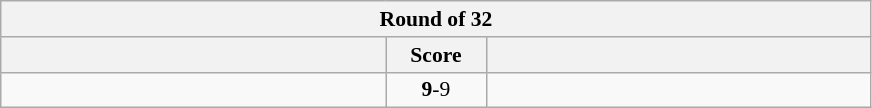<table class="wikitable" style="text-align: center; font-size:90% ">
<tr>
<th colspan=3>Round of 32</th>
</tr>
<tr>
<th align="right" width="250"></th>
<th width="60">Score</th>
<th align="left" width="250"></th>
</tr>
<tr>
<td align=left><strong></strong></td>
<td align=center><strong>9</strong>-9</td>
<td align=left></td>
</tr>
</table>
